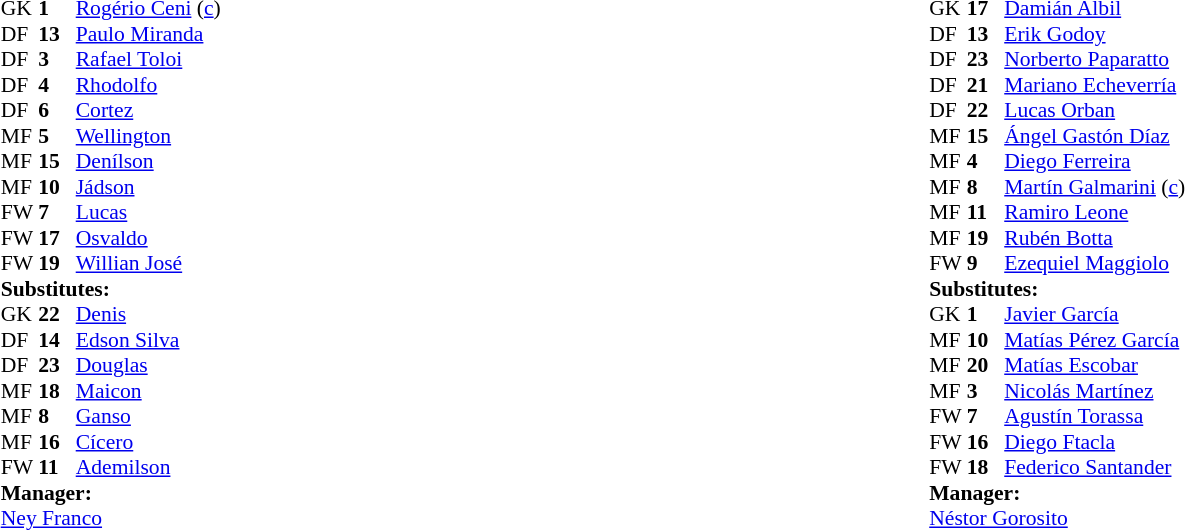<table width="100%">
<tr>
<td valign="top" width="50%"><br><table style="font-size: 90%" cellspacing="0" cellpadding="0" align=center>
<tr>
<th width=25></th>
<th width=25></th>
</tr>
<tr>
<td>GK</td>
<td><strong>1</strong></td>
<td> <a href='#'>Rogério Ceni</a> (<a href='#'>c</a>)</td>
<td></td>
</tr>
<tr>
<td>DF</td>
<td><strong>13</strong></td>
<td> <a href='#'>Paulo Miranda</a></td>
<td></td>
</tr>
<tr>
<td>DF</td>
<td><strong>3</strong></td>
<td> <a href='#'>Rafael Toloi</a></td>
</tr>
<tr>
<td>DF</td>
<td><strong>4</strong></td>
<td> <a href='#'>Rhodolfo</a></td>
</tr>
<tr>
<td>DF</td>
<td><strong>6</strong></td>
<td> <a href='#'>Cortez</a></td>
</tr>
<tr>
<td>MF</td>
<td><strong>5</strong></td>
<td> <a href='#'>Wellington</a></td>
</tr>
<tr>
<td>MF</td>
<td><strong>15</strong></td>
<td> <a href='#'>Denílson</a></td>
<td></td>
</tr>
<tr>
<td>MF</td>
<td><strong>10</strong></td>
<td> <a href='#'>Jádson</a></td>
</tr>
<tr>
<td>FW</td>
<td><strong>7</strong></td>
<td> <a href='#'>Lucas</a></td>
</tr>
<tr>
<td>FW</td>
<td><strong>17</strong></td>
<td> <a href='#'>Osvaldo</a></td>
<td></td>
</tr>
<tr>
<td>FW</td>
<td><strong>19</strong></td>
<td> <a href='#'>Willian José</a></td>
</tr>
<tr>
<td colspan=3><strong>Substitutes:</strong></td>
</tr>
<tr>
<td>GK</td>
<td><strong>22</strong></td>
<td> <a href='#'>Denis</a></td>
</tr>
<tr>
<td>DF</td>
<td><strong>14</strong></td>
<td> <a href='#'>Edson Silva</a></td>
</tr>
<tr>
<td>DF</td>
<td><strong>23</strong></td>
<td> <a href='#'>Douglas</a></td>
</tr>
<tr>
<td>MF</td>
<td><strong>18</strong></td>
<td> <a href='#'>Maicon</a></td>
</tr>
<tr>
<td>MF</td>
<td><strong>8</strong></td>
<td> <a href='#'>Ganso</a></td>
</tr>
<tr>
<td>MF</td>
<td><strong>16</strong></td>
<td> <a href='#'>Cícero</a></td>
</tr>
<tr>
<td>FW</td>
<td><strong>11</strong></td>
<td> <a href='#'>Ademilson</a></td>
</tr>
<tr>
<td colspan=3><strong>Manager:</strong></td>
</tr>
<tr>
<td colspan=4> <a href='#'>Ney Franco</a></td>
</tr>
</table>
</td>
<td><br><table style="font-size: 90%" cellspacing="0" cellpadding="0" align=center>
<tr>
<th width=25></th>
<th width=25></th>
</tr>
<tr>
<td>GK</td>
<td><strong>17</strong></td>
<td> <a href='#'>Damián Albil</a></td>
</tr>
<tr>
<td>DF</td>
<td><strong>13</strong></td>
<td> <a href='#'>Erik Godoy</a></td>
<td></td>
</tr>
<tr>
<td>DF</td>
<td><strong>23</strong></td>
<td> <a href='#'>Norberto Paparatto</a></td>
</tr>
<tr>
<td>DF</td>
<td><strong>21</strong></td>
<td> <a href='#'>Mariano Echeverría</a></td>
<td></td>
</tr>
<tr>
<td>DF</td>
<td><strong>22</strong></td>
<td> <a href='#'>Lucas Orban</a></td>
</tr>
<tr>
<td>MF</td>
<td><strong>15</strong></td>
<td> <a href='#'>Ángel Gastón Díaz</a></td>
<td></td>
</tr>
<tr>
<td>MF</td>
<td><strong>4</strong></td>
<td> <a href='#'>Diego Ferreira</a></td>
</tr>
<tr>
<td>MF</td>
<td><strong>8</strong></td>
<td> <a href='#'>Martín Galmarini</a> (<a href='#'>c</a>)</td>
<td></td>
</tr>
<tr>
<td>MF</td>
<td><strong>11</strong></td>
<td> <a href='#'>Ramiro Leone</a></td>
</tr>
<tr>
<td>MF</td>
<td><strong>19</strong></td>
<td> <a href='#'>Rubén Botta</a></td>
</tr>
<tr>
<td>FW</td>
<td><strong>9</strong></td>
<td> <a href='#'>Ezequiel Maggiolo</a></td>
</tr>
<tr>
<td colspan=3><strong>Substitutes:</strong></td>
</tr>
<tr>
<td>GK</td>
<td><strong>1</strong></td>
<td> <a href='#'>Javier García</a></td>
</tr>
<tr>
<td>MF</td>
<td><strong>10</strong></td>
<td> <a href='#'>Matías Pérez García</a></td>
</tr>
<tr>
<td>MF</td>
<td><strong>20</strong></td>
<td> <a href='#'>Matías Escobar</a></td>
</tr>
<tr>
<td>MF</td>
<td><strong>3</strong></td>
<td> <a href='#'>Nicolás Martínez</a></td>
</tr>
<tr>
<td>FW</td>
<td><strong>7</strong></td>
<td> <a href='#'>Agustín Torassa</a></td>
</tr>
<tr>
<td>FW</td>
<td><strong>16</strong></td>
<td> <a href='#'>Diego Ftacla</a></td>
</tr>
<tr>
<td>FW</td>
<td><strong>18</strong></td>
<td> <a href='#'>Federico Santander</a></td>
</tr>
<tr>
<td colspan=3><strong>Manager:</strong></td>
</tr>
<tr>
<td colspan=4> <a href='#'>Néstor Gorosito</a></td>
</tr>
</table>
</td>
</tr>
</table>
